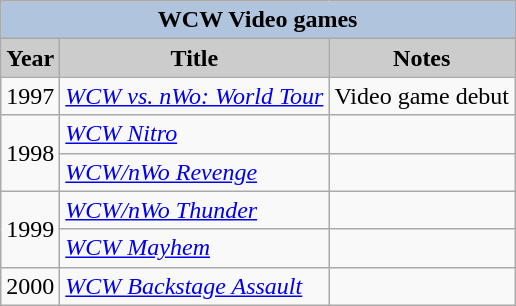<table class="wikitable sortable">
<tr style="text-align:center;">
<th colspan=4 style="background:#B0C4DE;">WCW Video games</th>
</tr>
<tr style="text-align:center;">
<th style="background:#ccc;">Year</th>
<th style="background:#ccc;">Title</th>
<th style="background:#ccc;">Notes</th>
</tr>
<tr>
<td>1997</td>
<td><em><a href='#'>WCW vs. nWo: World Tour</a></em></td>
<td>Video game debut</td>
</tr>
<tr>
<td rowspan="2">1998</td>
<td><em><a href='#'>WCW Nitro</a></em></td>
<td></td>
</tr>
<tr>
<td><em><a href='#'>WCW/nWo Revenge</a></em></td>
<td></td>
</tr>
<tr>
<td rowspan="2">1999</td>
<td><em><a href='#'>WCW/nWo Thunder</a></em></td>
<td></td>
</tr>
<tr>
<td><em><a href='#'>WCW Mayhem</a></em></td>
<td></td>
</tr>
<tr>
<td>2000</td>
<td><em><a href='#'>WCW Backstage Assault</a></em></td>
<td></td>
</tr>
</table>
